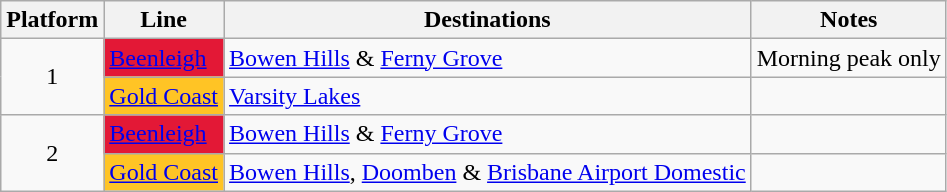<table class="wikitable" style="float: none; margin: 0.5em; ">
<tr>
<th>Platform</th>
<th>Line</th>
<th>Destinations</th>
<th>Notes</th>
</tr>
<tr>
<td rowspan="2" style="text-align:center;">1</td>
<td style="background:#E31836"><a href='#'><span>Beenleigh</span></a></td>
<td><a href='#'>Bowen Hills</a> & <a href='#'>Ferny Grove</a></td>
<td>Morning peak only</td>
</tr>
<tr>
<td style="background:#FFC425"><a href='#'><span>Gold Coast</span></a></td>
<td><a href='#'>Varsity Lakes</a></td>
<td></td>
</tr>
<tr>
<td rowspan="2" style="text-align:center;">2</td>
<td style="background:#E31836"><a href='#'><span>Beenleigh</span></a></td>
<td><a href='#'>Bowen Hills</a> & <a href='#'>Ferny Grove</a></td>
<td></td>
</tr>
<tr>
<td style=background:#FFC425><a href='#'><span>Gold Coast</span></a></td>
<td><a href='#'>Bowen Hills</a>, <a href='#'>Doomben</a> & <a href='#'>Brisbane Airport Domestic</a></td>
<td></td>
</tr>
</table>
